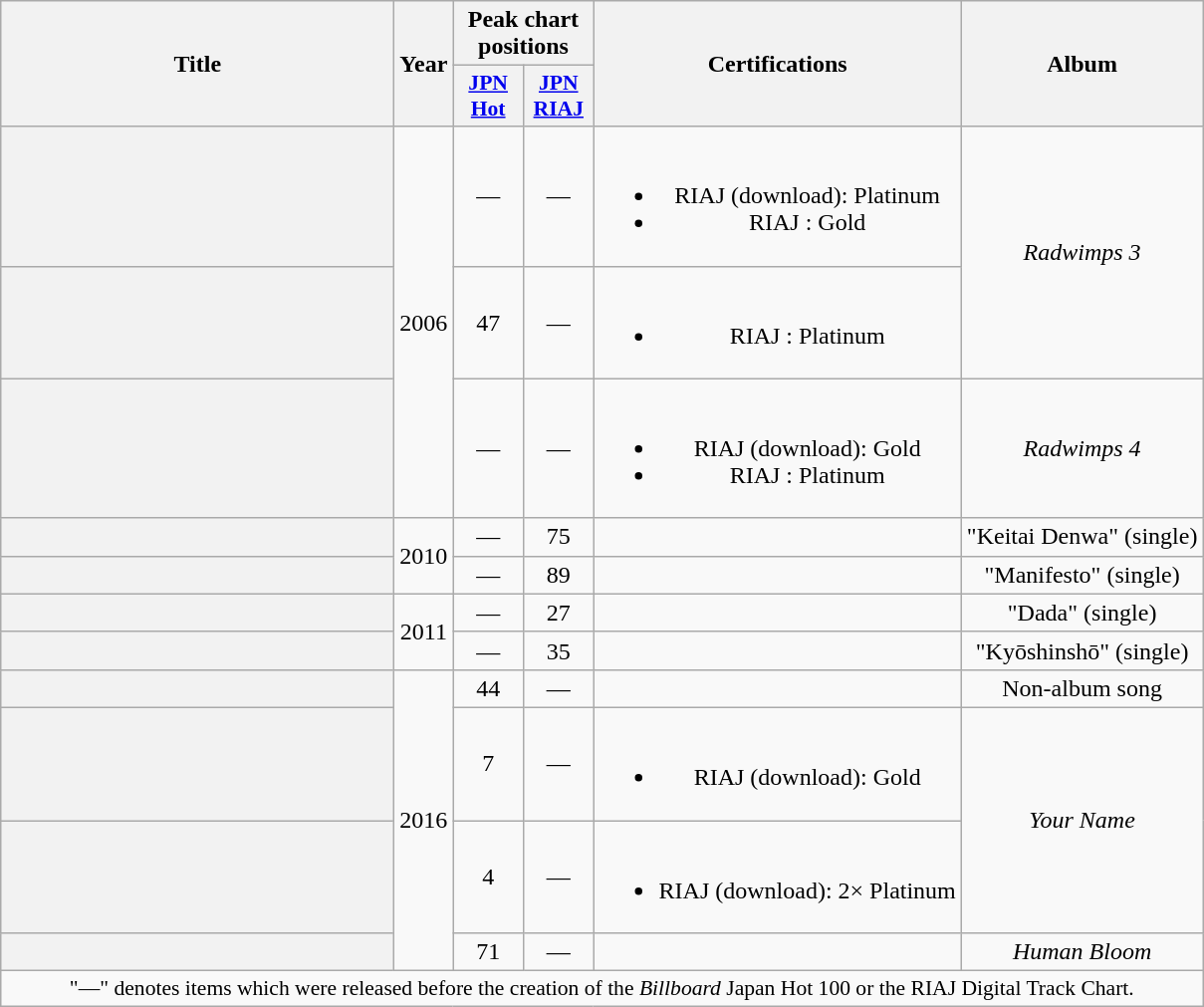<table class="wikitable plainrowheaders" style="text-align:center;">
<tr>
<th scope="col" rowspan="2" style="width:16em;">Title</th>
<th scope="col" rowspan="2">Year</th>
<th scope="col" colspan="2">Peak chart positions</th>
<th scope="col" rowspan="2">Certifications</th>
<th scope="col" rowspan="2">Album</th>
</tr>
<tr>
<th scope="col" style="width:2.8em;font-size:90%;"><a href='#'>JPN Hot</a><br></th>
<th scope="col" style="width:2.8em;font-size:90%;"><a href='#'>JPN RIAJ</a><br></th>
</tr>
<tr>
<th scope="row"></th>
<td rowspan="3">2006</td>
<td>—</td>
<td>—</td>
<td><br><ul><li>RIAJ <span>(download)</span>: Platinum</li><li>RIAJ : Gold</li></ul></td>
<td rowspan="2"><em>Radwimps 3</em></td>
</tr>
<tr>
<th scope="row"></th>
<td>47</td>
<td>—</td>
<td><br><ul><li>RIAJ : Platinum</li></ul></td>
</tr>
<tr>
<th scope="row"></th>
<td>—</td>
<td>—</td>
<td><br><ul><li>RIAJ <span>(download)</span>: Gold</li><li>RIAJ : Platinum</li></ul></td>
<td><em>Radwimps 4</em></td>
</tr>
<tr>
<th scope="row"></th>
<td rowspan="2">2010</td>
<td>—</td>
<td>75</td>
<td></td>
<td>"Keitai Denwa" <span>(single)</span></td>
</tr>
<tr>
<th scope="row"></th>
<td>—</td>
<td>89</td>
<td></td>
<td>"Manifesto" <span>(single)</span></td>
</tr>
<tr>
<th scope="row"></th>
<td rowspan="2">2011</td>
<td>—</td>
<td>27</td>
<td></td>
<td>"Dada" <span>(single)</span></td>
</tr>
<tr>
<th scope="row"></th>
<td>—</td>
<td>35</td>
<td></td>
<td>"Kyōshinshō" <span>(single)</span></td>
</tr>
<tr>
<th scope="row"></th>
<td rowspan="4">2016</td>
<td>44</td>
<td>—</td>
<td></td>
<td>Non-album song</td>
</tr>
<tr>
<th scope="row"></th>
<td>7</td>
<td>—</td>
<td><br><ul><li>RIAJ <span>(download)</span>: Gold</li></ul></td>
<td rowspan="2"><em>Your Name</em></td>
</tr>
<tr>
<th scope="row"></th>
<td>4</td>
<td>—</td>
<td><br><ul><li>RIAJ <span>(download)</span>: 2× Platinum</li></ul></td>
</tr>
<tr>
<th scope="row"></th>
<td>71</td>
<td>—</td>
<td></td>
<td><em>Human Bloom</em></td>
</tr>
<tr>
<td colspan="14" align="center" style="font-size:90%;">"—" denotes items which were released before the creation of the <em>Billboard</em> Japan Hot 100 or the RIAJ Digital Track Chart.</td>
</tr>
</table>
